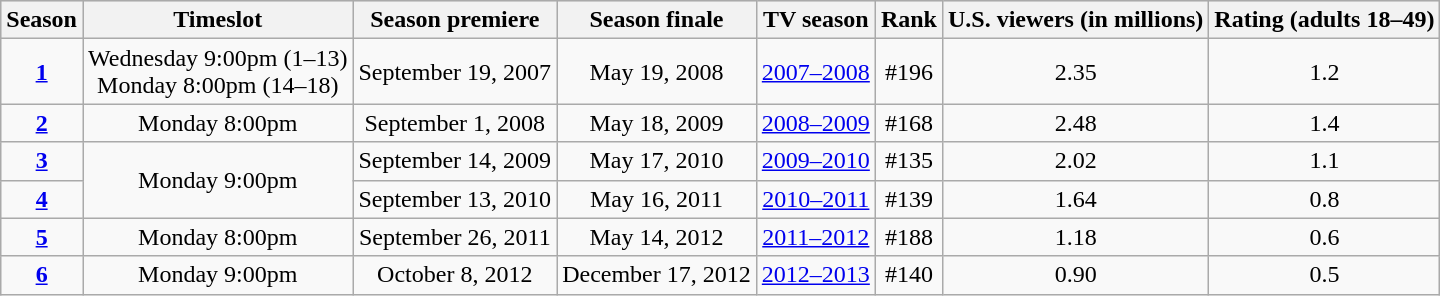<table class="wikitable" style="text-align: center;">
<tr style="background: #e0e0e0;">
<th>Season</th>
<th>Timeslot</th>
<th>Season premiere</th>
<th>Season finale</th>
<th>TV season</th>
<th>Rank</th>
<th>U.S. viewers (in millions)</th>
<th>Rating (adults 18–49)</th>
</tr>
<tr style="background: #f9f9f9;">
<td><strong><a href='#'>1</a></strong></td>
<td>Wednesday 9:00pm (1–13)<br>Monday 8:00pm (14–18)</td>
<td>September 19, 2007</td>
<td>May 19, 2008</td>
<td><a href='#'>2007–2008</a></td>
<td>#196</td>
<td>2.35</td>
<td>1.2</td>
</tr>
<tr>
<td><strong><a href='#'>2</a></strong></td>
<td>Monday 8:00pm</td>
<td>September 1, 2008</td>
<td>May 18, 2009</td>
<td><a href='#'>2008–2009</a></td>
<td>#168</td>
<td>2.48</td>
<td>1.4</td>
</tr>
<tr>
<td><strong><a href='#'>3</a></strong></td>
<td rowspan="2">Monday 9:00pm</td>
<td>September 14, 2009</td>
<td>May 17, 2010</td>
<td><a href='#'>2009–2010</a></td>
<td>#135</td>
<td>2.02</td>
<td>1.1</td>
</tr>
<tr>
<td><strong><a href='#'>4</a></strong></td>
<td>September 13, 2010</td>
<td>May 16, 2011</td>
<td><a href='#'>2010–2011</a></td>
<td>#139</td>
<td>1.64</td>
<td>0.8</td>
</tr>
<tr>
<td><strong><a href='#'>5</a></strong></td>
<td>Monday 8:00pm</td>
<td>September 26, 2011</td>
<td>May 14, 2012</td>
<td><a href='#'>2011–2012</a></td>
<td>#188</td>
<td>1.18</td>
<td>0.6</td>
</tr>
<tr>
<td><strong><a href='#'>6</a></strong></td>
<td>Monday 9:00pm</td>
<td>October 8, 2012</td>
<td>December 17, 2012</td>
<td><a href='#'>2012–2013</a></td>
<td>#140</td>
<td>0.90</td>
<td>0.5</td>
</tr>
</table>
